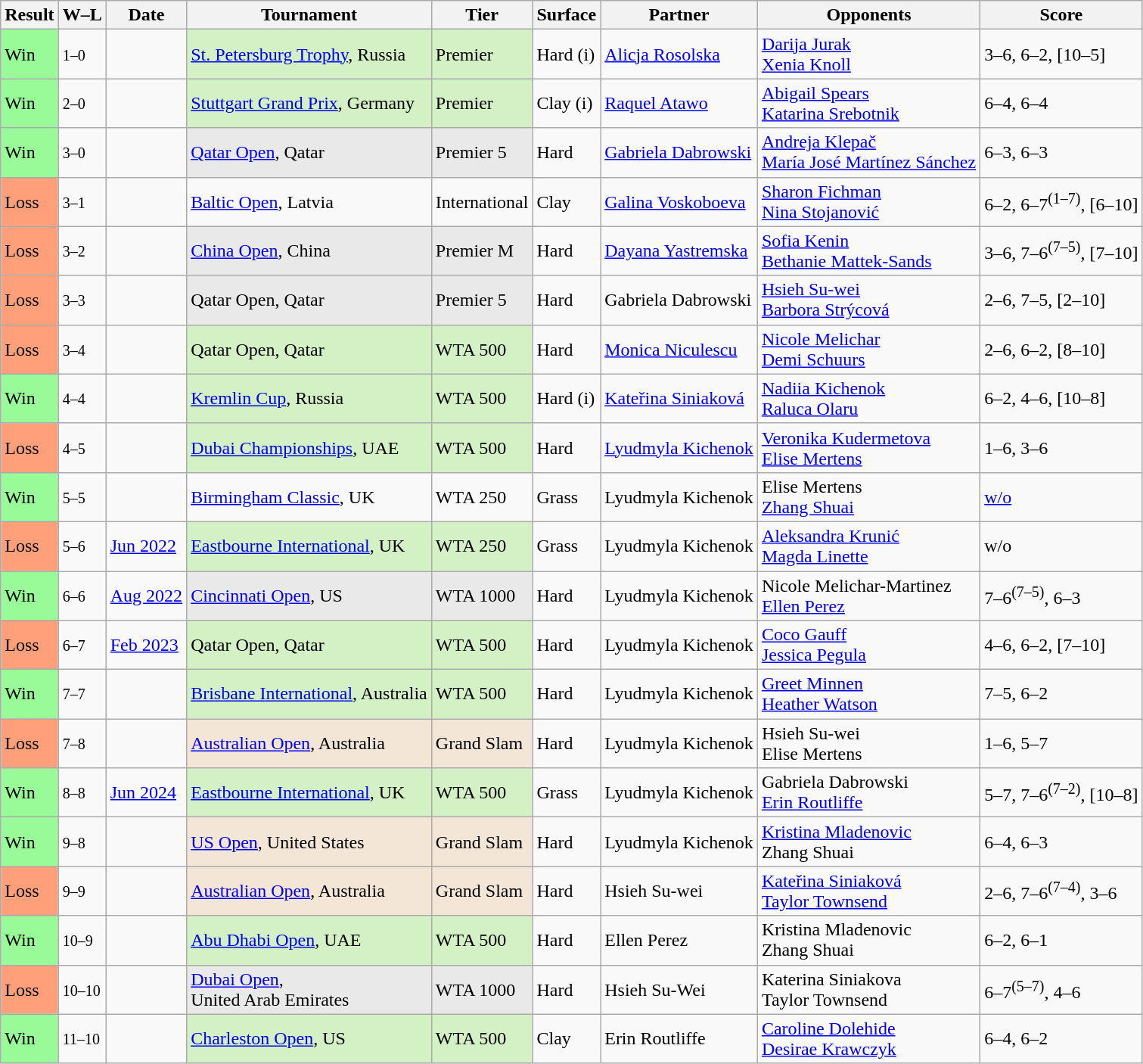<table class="sortable wikitable">
<tr>
<th>Result</th>
<th class="unsortable">W–L</th>
<th>Date</th>
<th>Tournament</th>
<th>Tier</th>
<th>Surface</th>
<th>Partner</th>
<th>Opponents</th>
<th class="unsortable">Score</th>
</tr>
<tr>
<td bgcolor="98FB98">Win</td>
<td><small>1–0</small></td>
<td><a href='#'></a></td>
<td style="background:#d4f1c5;"><a href='#'>St. Petersburg Trophy</a>, Russia</td>
<td style="background:#d4f1c5;">Premier</td>
<td>Hard (i)</td>
<td> <a href='#'>Alicja Rosolska</a></td>
<td> <a href='#'>Darija Jurak</a> <br>  <a href='#'>Xenia Knoll</a></td>
<td>3–6, 6–2, [10–5]</td>
</tr>
<tr>
<td bgcolor="98FB98">Win</td>
<td><small>2–0</small></td>
<td><a href='#'></a></td>
<td style="background:#d4f1c5;"><a href='#'>Stuttgart Grand Prix</a>, Germany</td>
<td style="background:#d4f1c5;">Premier</td>
<td>Clay (i)</td>
<td> <a href='#'>Raquel Atawo</a></td>
<td> <a href='#'>Abigail Spears</a> <br>  <a href='#'>Katarina Srebotnik</a></td>
<td>6–4, 6–4</td>
</tr>
<tr>
<td bgcolor="98FB98">Win</td>
<td><small>3–0</small></td>
<td><a href='#'></a></td>
<td style="background:#e9e9e9;"><a href='#'>Qatar Open</a>, Qatar</td>
<td style="background:#e9e9e9;">Premier 5</td>
<td>Hard</td>
<td> <a href='#'>Gabriela Dabrowski</a></td>
<td> <a href='#'>Andreja Klepač</a> <br>  <a href='#'>María José Martínez Sánchez</a></td>
<td>6–3, 6–3</td>
</tr>
<tr>
<td style=background:#FFA07A>Loss</td>
<td><small>3–1</small></td>
<td><a href='#'></a></td>
<td><a href='#'>Baltic Open</a>, Latvia</td>
<td>International</td>
<td>Clay</td>
<td> <a href='#'>Galina Voskoboeva</a></td>
<td> <a href='#'>Sharon Fichman</a> <br>  <a href='#'>Nina Stojanović</a></td>
<td>6–2, 6–7<sup>(1–7)</sup>, [6–10]</td>
</tr>
<tr>
<td bgcolor=FFA07A>Loss</td>
<td><small>3–2</small></td>
<td><a href='#'></a></td>
<td bgcolor=e9e9e9><a href='#'>China Open</a>, China</td>
<td bgcolor=e9e9e9>Premier M</td>
<td>Hard</td>
<td> <a href='#'>Dayana Yastremska</a></td>
<td> <a href='#'>Sofia Kenin</a> <br>  <a href='#'>Bethanie Mattek-Sands</a></td>
<td>3–6, 7–6<sup>(7–5)</sup>, [7–10]</td>
</tr>
<tr>
<td style=background:#FFA07A>Loss</td>
<td><small>3–3</small></td>
<td><a href='#'></a></td>
<td style="background:#e9e9e9;">Qatar Open, Qatar</td>
<td style="background:#e9e9e9;">Premier 5</td>
<td>Hard</td>
<td>  Gabriela Dabrowski</td>
<td> <a href='#'>Hsieh Su-wei</a> <br>  <a href='#'>Barbora Strýcová</a></td>
<td>2–6, 7–5, [2–10]</td>
</tr>
<tr>
<td style=background:#FFA07A>Loss</td>
<td><small>3–4</small></td>
<td><a href='#'></a></td>
<td style="background:#d4f1c5;">Qatar Open, Qatar</td>
<td style="background:#d4f1c5;">WTA 500</td>
<td>Hard</td>
<td> <a href='#'>Monica Niculescu</a></td>
<td> <a href='#'>Nicole Melichar</a> <br>  <a href='#'>Demi Schuurs</a></td>
<td>2–6, 6–2, [8–10]</td>
</tr>
<tr>
<td style=background:#98FB98>Win</td>
<td><small>4–4</small></td>
<td><a href='#'></a></td>
<td style="background:#d4f1c5;"><a href='#'>Kremlin Cup</a>, Russia</td>
<td style="background:#d4f1c5;">WTA 500</td>
<td>Hard (i)</td>
<td> <a href='#'>Kateřina Siniaková</a></td>
<td> <a href='#'>Nadiia Kichenok</a> <br>  <a href='#'>Raluca Olaru</a></td>
<td>6–2, 4–6, [10–8]</td>
</tr>
<tr>
<td bgcolor=FFA07A>Loss</td>
<td><small>4–5</small></td>
<td><a href='#'></a></td>
<td bgcolor=d4f1c5><a href='#'>Dubai Championships</a>, UAE</td>
<td bgcolor=d4f1c5>WTA 500</td>
<td>Hard</td>
<td> <a href='#'>Lyudmyla Kichenok</a></td>
<td> <a href='#'>Veronika Kudermetova</a> <br>  <a href='#'>Elise Mertens</a></td>
<td>1–6, 3–6</td>
</tr>
<tr>
<td style=background:#98fb98>Win</td>
<td><small>5–5</small></td>
<td><a href='#'></a></td>
<td><a href='#'>Birmingham Classic</a>, UK</td>
<td>WTA 250</td>
<td>Grass</td>
<td> Lyudmyla Kichenok</td>
<td> Elise Mertens <br>  <a href='#'>Zhang Shuai</a></td>
<td><a href='#'>w/o</a></td>
</tr>
<tr>
<td bgcolor=FFA07A>Loss</td>
<td><small>5–6</small></td>
<td><a href='#'>Jun 2022</a></td>
<td bgcolor=d4f1c5><a href='#'>Eastbourne International</a>, UK</td>
<td bgcolor=d4f1c5>WTA 250</td>
<td>Grass</td>
<td> Lyudmyla Kichenok</td>
<td> <a href='#'>Aleksandra Krunić</a> <br>  <a href='#'>Magda Linette</a></td>
<td>w/o</td>
</tr>
<tr>
<td bgcolor=98FB98>Win</td>
<td><small>6–6</small></td>
<td><a href='#'>Aug 2022</a></td>
<td bgcolor=e9e9e9><a href='#'>Cincinnati Open</a>, US</td>
<td bgcolor=e9e9e9>WTA 1000</td>
<td>Hard</td>
<td> Lyudmyla Kichenok</td>
<td> Nicole Melichar-Martinez <br>  <a href='#'>Ellen Perez</a></td>
<td>7–6<sup>(7–5)</sup>, 6–3</td>
</tr>
<tr>
<td bgcolor=FFA07A>Loss</td>
<td><small>6–7</small></td>
<td><a href='#'>Feb 2023</a></td>
<td bgcolor=d4f1c5>Qatar Open, Qatar</td>
<td bgcolor=d4f1c5>WTA 500</td>
<td>Hard</td>
<td> Lyudmyla Kichenok</td>
<td> <a href='#'>Coco Gauff</a> <br>  <a href='#'>Jessica Pegula</a></td>
<td>4–6, 6–2, [7–10]</td>
</tr>
<tr>
<td style=background:#98fb98>Win</td>
<td><small>7–7</small></td>
<td><a href='#'></a></td>
<td bgcolor=#d4f1c5><a href='#'>Brisbane International</a>, Australia</td>
<td bgcolor=#d4f1c5>WTA 500</td>
<td>Hard</td>
<td> Lyudmyla Kichenok</td>
<td> <a href='#'>Greet Minnen</a> <br>  <a href='#'>Heather Watson</a></td>
<td>7–5, 6–2</td>
</tr>
<tr>
<td style=background:#ffa07a>Loss</td>
<td><small>7–8</small></td>
<td><a href='#'></a></td>
<td bgcolor=#f3e6d7><a href='#'>Australian Open</a>, Australia</td>
<td bgcolor=#f3e6d7>Grand Slam</td>
<td>Hard</td>
<td> Lyudmyla Kichenok</td>
<td> Hsieh Su-wei <br>  Elise Mertens</td>
<td>1–6, 5–7</td>
</tr>
<tr>
<td bgcolor=98fb98>Win</td>
<td><small>8–8</small></td>
<td><a href='#'>Jun 2024</a></td>
<td bgcolor=d4f1c5><a href='#'>Eastbourne International</a>, UK</td>
<td bgcolor=d4f1c5>WTA 500</td>
<td>Grass</td>
<td> Lyudmyla Kichenok</td>
<td> Gabriela Dabrowski <br>  <a href='#'>Erin Routliffe</a></td>
<td>5–7, 7–6<sup>(7–2)</sup>, [10–8]</td>
</tr>
<tr>
<td bgcolor=98FB98>Win</td>
<td><small>9–8</small></td>
<td><a href='#'></a></td>
<td bgcolor=#f3e6d7><a href='#'>US Open</a>, United States</td>
<td bgcolor=#f3e6d7>Grand Slam</td>
<td>Hard</td>
<td> Lyudmyla Kichenok</td>
<td> <a href='#'>Kristina Mladenovic</a> <br>  Zhang Shuai</td>
<td>6–4, 6–3</td>
</tr>
<tr>
<td style=background:#ffa07a>Loss</td>
<td><small>9–9</small></td>
<td><a href='#'></a></td>
<td bgcolor=#f3e6d7><a href='#'>Australian Open</a>, Australia</td>
<td bgcolor=#f3e6d7>Grand Slam</td>
<td>Hard</td>
<td> Hsieh Su-wei</td>
<td> <a href='#'>Kateřina Siniaková</a> <br>  <a href='#'>Taylor Townsend</a></td>
<td>2–6, 7–6<sup>(7–4)</sup>, 3–6</td>
</tr>
<tr>
<td bgcolor=98FB98>Win</td>
<td><small>10–9</small></td>
<td><a href='#'></a></td>
<td bgcolor=d4f1c5><a href='#'>Abu Dhabi Open</a>, UAE</td>
<td bgcolor=d4f1c5>WTA 500</td>
<td>Hard</td>
<td> Ellen Perez</td>
<td> Kristina Mladenovic <br>  Zhang Shuai</td>
<td>6–2, 6–1</td>
</tr>
<tr>
<td bgcolor=FFA07A>Loss</td>
<td><small>10–10</small></td>
<td><a href='#'></a></td>
<td style="background:#e9e9e9;"><a href='#'>Dubai Open</a>, <br> United Arab Emirates</td>
<td style="background:#e9e9e9;">WTA 1000</td>
<td>Hard</td>
<td> Hsieh Su-Wei</td>
<td> Katerina Siniakova <br>  Taylor Townsend</td>
<td>6–7<sup>(5–7)</sup>, 4–6</td>
</tr>
<tr>
<td bgcolor="98FB98">Win</td>
<td><small>11–10</small></td>
<td><a href='#'></a></td>
<td style="background:#d4f1c5;"><a href='#'>Charleston Open</a>, US</td>
<td style="background:#d4f1c5;">WTA 500</td>
<td>Clay</td>
<td> Erin Routliffe</td>
<td> <a href='#'>Caroline Dolehide</a> <br>  <a href='#'>Desirae Krawczyk</a></td>
<td>6–4, 6–2</td>
</tr>
</table>
